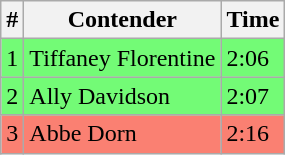<table class="wikitable">
<tr>
<th>#</th>
<th>Contender</th>
<th>Time</th>
</tr>
<tr>
<td style="background:#73fb76;">1</td>
<td style="background:#73fb76;">Tiffaney Florentine</td>
<td style="background:#73fb76;">2:06</td>
</tr>
<tr>
<td style="background:#73fb76;">2</td>
<td style="background:#73fb76;">Ally Davidson</td>
<td style="background:#73fb76;">2:07</td>
</tr>
<tr>
<td style="background:salmon;">3</td>
<td style="background:salmon;">Abbe Dorn</td>
<td style="background:salmon;">2:16</td>
</tr>
</table>
